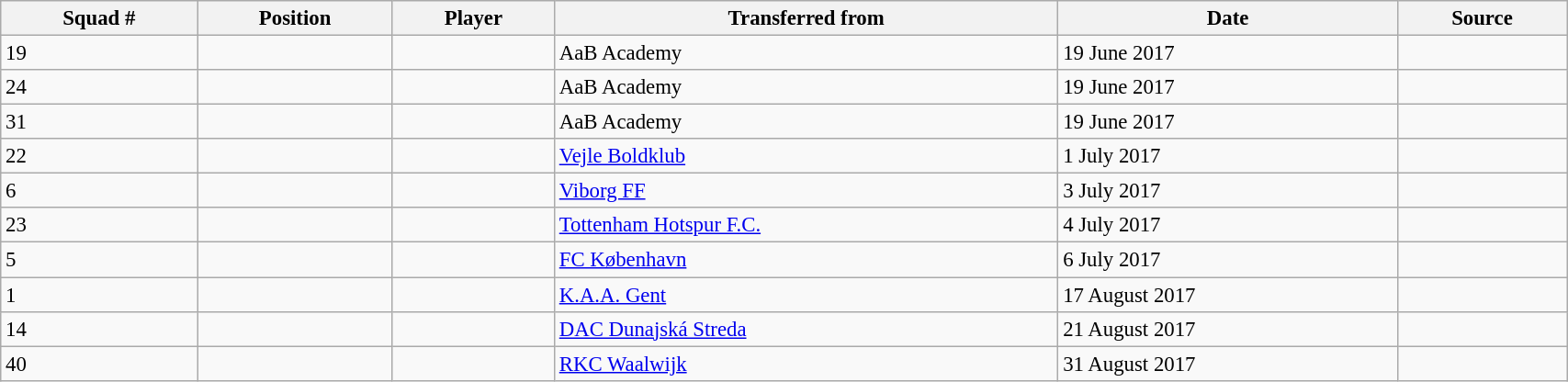<table class="wikitable sortable" style="width:90%; text-align:center; font-size:95%; text-align:left;">
<tr>
<th>Squad #</th>
<th>Position</th>
<th>Player</th>
<th>Transferred from</th>
<th>Date</th>
<th>Source</th>
</tr>
<tr>
<td>19</td>
<td></td>
<td></td>
<td> AaB Academy</td>
<td>19 June 2017</td>
<td></td>
</tr>
<tr>
<td>24</td>
<td></td>
<td></td>
<td> AaB Academy</td>
<td>19 June 2017</td>
<td></td>
</tr>
<tr>
<td>31</td>
<td></td>
<td></td>
<td> AaB Academy</td>
<td>19 June 2017</td>
<td></td>
</tr>
<tr>
<td>22</td>
<td></td>
<td></td>
<td> <a href='#'>Vejle Boldklub</a></td>
<td>1 July 2017</td>
<td></td>
</tr>
<tr>
<td>6</td>
<td></td>
<td></td>
<td> <a href='#'>Viborg FF</a></td>
<td>3 July 2017</td>
<td></td>
</tr>
<tr>
<td>23</td>
<td></td>
<td></td>
<td> <a href='#'>Tottenham Hotspur F.C.</a></td>
<td>4 July 2017</td>
<td></td>
</tr>
<tr>
<td>5</td>
<td></td>
<td></td>
<td> <a href='#'>FC København</a></td>
<td>6 July 2017</td>
<td></td>
</tr>
<tr>
<td>1</td>
<td></td>
<td></td>
<td> <a href='#'>K.A.A. Gent</a></td>
<td>17 August 2017</td>
<td></td>
</tr>
<tr>
<td>14</td>
<td></td>
<td></td>
<td> <a href='#'>DAC Dunajská Streda</a></td>
<td>21 August 2017</td>
<td></td>
</tr>
<tr>
<td>40</td>
<td></td>
<td></td>
<td> <a href='#'>RKC Waalwijk</a></td>
<td>31 August 2017</td>
<td></td>
</tr>
</table>
